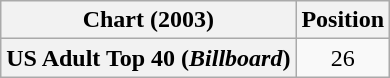<table class="wikitable plainrowheaders" style="text-align:center">
<tr>
<th>Chart (2003)</th>
<th>Position</th>
</tr>
<tr>
<th scope="row">US Adult Top 40 (<em>Billboard</em>)</th>
<td>26</td>
</tr>
</table>
